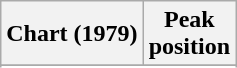<table class="wikitable sortable plainrowheaders" style="text-align:center">
<tr>
<th scope="col">Chart (1979)</th>
<th scope="col">Peak<br>position</th>
</tr>
<tr>
</tr>
<tr>
</tr>
</table>
